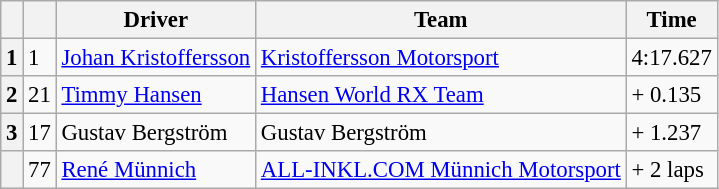<table class="wikitable" style="font-size:95%">
<tr>
<th></th>
<th></th>
<th>Driver</th>
<th>Team</th>
<th>Time</th>
</tr>
<tr>
<th>1</th>
<td>1</td>
<td> <a href='#'>Johan Kristoffersson</a></td>
<td><a href='#'>Kristoffersson Motorsport</a></td>
<td>4:17.627</td>
</tr>
<tr>
<th>2</th>
<td>21</td>
<td> <a href='#'>Timmy Hansen</a></td>
<td><a href='#'>Hansen World RX Team</a></td>
<td>+ 0.135</td>
</tr>
<tr>
<th>3</th>
<td>17</td>
<td> Gustav Bergström</td>
<td>Gustav Bergström</td>
<td>+ 1.237</td>
</tr>
<tr>
<th></th>
<td>77</td>
<td> <a href='#'>René Münnich</a></td>
<td><a href='#'>ALL-INKL.COM Münnich Motorsport</a></td>
<td>+ 2 laps</td>
</tr>
</table>
